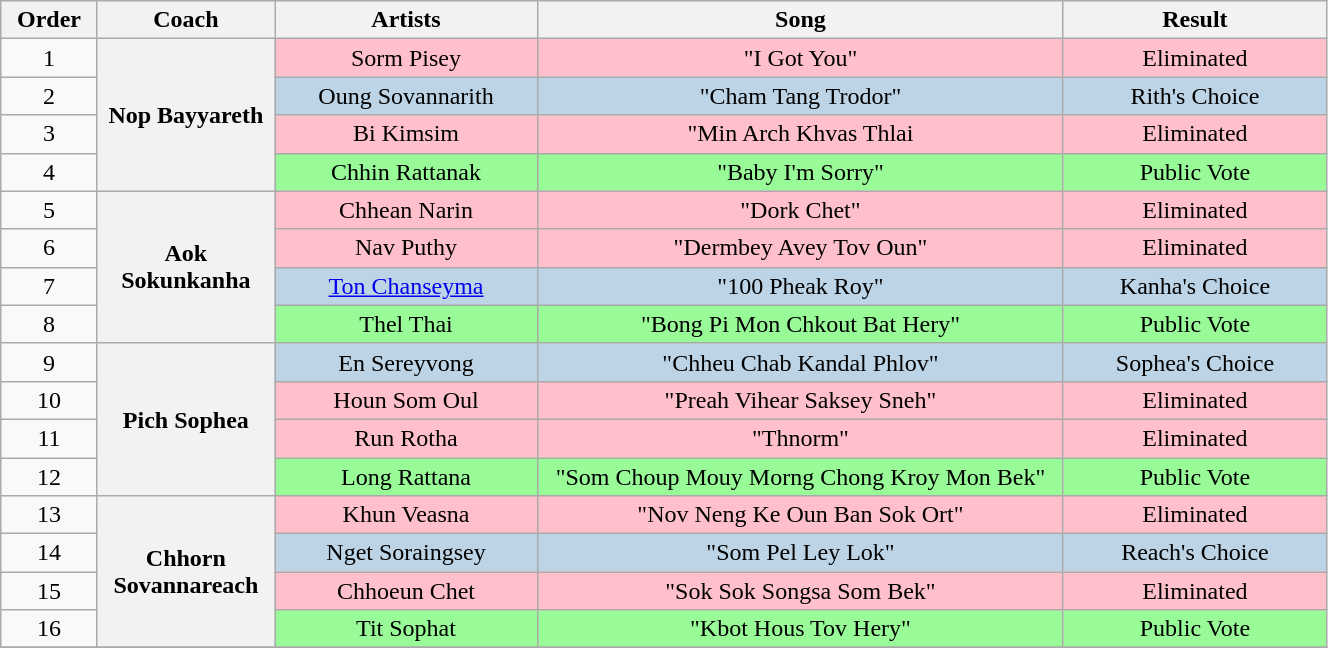<table class="wikitable" style="text-align:center; width:70%;">
<tr>
<th width="05%">Order</th>
<th width="05%">Coach</th>
<th width="15%">Artists</th>
<th width="30%">Song</th>
<th width="15%">Result</th>
</tr>
<tr>
<td>1</td>
<th rowspan=4>Nop Bayyareth</th>
<td style="background:pink">Sorm Pisey</td>
<td style="background:pink">"I Got You"</td>
<td style="background:pink">Eliminated</td>
</tr>
<tr>
<td>2</td>
<td style="background:#BCD4E6">Oung Sovannarith</td>
<td style="background:#BCD4E6">"Cham Tang Trodor"</td>
<td style="background:#BCD4E6">Rith's Choice</td>
</tr>
<tr>
<td>3</td>
<td style="background:pink">Bi Kimsim</td>
<td style="background:pink">"Min Arch Khvas Thlai</td>
<td style="background:pink">Eliminated</td>
</tr>
<tr>
<td>4</td>
<td style="background:palegreen">Chhin Rattanak</td>
<td style="background:palegreen">"Baby I'm Sorry"</td>
<td style="background:palegreen">Public Vote</td>
</tr>
<tr>
<td>5</td>
<th rowspan=4>Aok Sokunkanha</th>
<td style="background:pink">Chhean Narin</td>
<td style="background:pink">"Dork Chet"</td>
<td style="background:pink">Eliminated</td>
</tr>
<tr>
<td>6</td>
<td style="background:pink">Nav Puthy</td>
<td style="background:pink">"Dermbey Avey Tov Oun"</td>
<td style="background:pink">Eliminated</td>
</tr>
<tr>
<td>7</td>
<td style="background:#BCD4E6"><a href='#'>Ton Chanseyma</a></td>
<td style="background:#BCD4E6">"100 Pheak Roy"</td>
<td style="background:#BCD4E6">Kanha's Choice</td>
</tr>
<tr>
<td>8</td>
<td style="background:palegreen">Thel Thai</td>
<td style="background:palegreen">"Bong Pi Mon Chkout Bat Hery"</td>
<td style="background:palegreen">Public Vote</td>
</tr>
<tr>
<td>9</td>
<th rowspan=4>Pich Sophea</th>
<td style="background:#BCD4E6">En Sereyvong</td>
<td style="background:#BCD4E6">"Chheu Chab Kandal Phlov"</td>
<td style="background:#BCD4E6">Sophea's Choice</td>
</tr>
<tr>
<td>10</td>
<td style="background:pink">Houn Som Oul</td>
<td style="background:pink">"Preah Vihear Saksey Sneh"</td>
<td style="background:pink">Eliminated</td>
</tr>
<tr>
<td>11</td>
<td style="background:pink">Run Rotha</td>
<td style="background:pink">"Thnorm"</td>
<td style="background:pink">Eliminated</td>
</tr>
<tr>
<td>12</td>
<td style="background:palegreen">Long Rattana</td>
<td style="background:palegreen">"Som Choup Mouy Morng Chong Kroy Mon Bek"</td>
<td style="background:palegreen">Public Vote</td>
</tr>
<tr>
<td>13</td>
<th rowspan=4>Chhorn Sovannareach</th>
<td style="background:pink">Khun Veasna</td>
<td style="background:pink">"Nov Neng Ke Oun Ban Sok Ort"</td>
<td style="background:pink">Eliminated</td>
</tr>
<tr>
<td>14</td>
<td style="background:#BCD4E6">Nget Soraingsey</td>
<td style="background:#BCD4E6">"Som Pel Ley Lok"</td>
<td style="background:#BCD4E6">Reach's Choice</td>
</tr>
<tr>
<td>15</td>
<td style="background:pink">Chhoeun Chet</td>
<td style="background:pink">"Sok Sok Songsa Som Bek"</td>
<td style="background:pink">Eliminated</td>
</tr>
<tr>
<td>16</td>
<td style="background:palegreen">Tit Sophat</td>
<td style="background:palegreen">"Kbot Hous Tov Hery"</td>
<td style="background:palegreen">Public Vote</td>
</tr>
<tr>
</tr>
</table>
